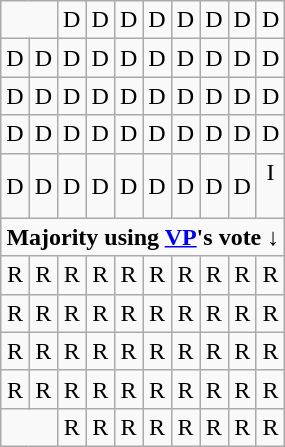<table class="wikitable" style="text-align:center">
<tr>
<td colspan=2> </td>
<td>D</td>
<td>D</td>
<td>D</td>
<td>D</td>
<td>D</td>
<td>D</td>
<td>D</td>
<td>D</td>
</tr>
<tr>
<td width=10% >D</td>
<td width=10% >D</td>
<td width=10% >D</td>
<td width=10% >D</td>
<td width=10% >D</td>
<td width=10% >D</td>
<td width=10% >D</td>
<td width=10% >D</td>
<td width=10% >D</td>
<td width=10% >D</td>
</tr>
<tr>
<td>D</td>
<td>D</td>
<td>D</td>
<td>D</td>
<td>D</td>
<td>D</td>
<td>D</td>
<td>D</td>
<td>D</td>
<td>D</td>
</tr>
<tr>
<td>D</td>
<td>D</td>
<td>D</td>
<td>D</td>
<td>D</td>
<td>D</td>
<td>D</td>
<td>D</td>
<td>D</td>
<td>D</td>
</tr>
<tr>
<td>D</td>
<td>D</td>
<td>D</td>
<td>D</td>
<td>D</td>
<td>D</td>
<td>D</td>
<td>D</td>
<td>D</td>
<td>I<br><br></td>
</tr>
<tr>
<td colspan=10 align=right><strong>Majority using <a href='#'>VP</a>'s vote ↓</strong></td>
</tr>
<tr>
<td>R</td>
<td>R</td>
<td>R</td>
<td>R</td>
<td>R</td>
<td>R</td>
<td>R</td>
<td>R</td>
<td>R</td>
<td>R</td>
</tr>
<tr>
<td>R</td>
<td>R</td>
<td>R</td>
<td>R</td>
<td>R</td>
<td>R</td>
<td>R</td>
<td>R</td>
<td>R</td>
<td>R</td>
</tr>
<tr>
<td>R</td>
<td>R</td>
<td>R</td>
<td>R</td>
<td>R</td>
<td>R</td>
<td>R</td>
<td>R</td>
<td>R</td>
<td>R</td>
</tr>
<tr>
<td>R</td>
<td>R</td>
<td>R</td>
<td>R</td>
<td>R</td>
<td>R</td>
<td>R</td>
<td>R</td>
<td>R</td>
<td>R</td>
</tr>
<tr>
<td colspan=2></td>
<td>R</td>
<td>R</td>
<td>R</td>
<td>R</td>
<td>R</td>
<td>R</td>
<td>R</td>
<td>R</td>
</tr>
</table>
